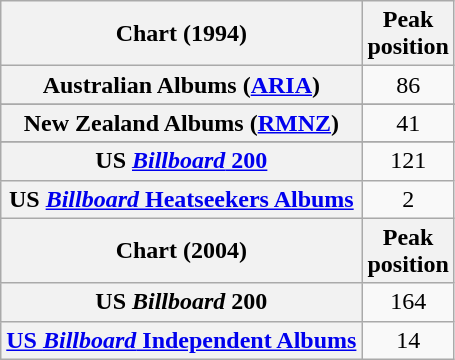<table class="wikitable sortable plainrowheaders" style="text-align:center;">
<tr>
<th scope="col">Chart (1994)</th>
<th scope="col">Peak<br>position</th>
</tr>
<tr>
<th scope="row">Australian Albums (<a href='#'>ARIA</a>)</th>
<td>86</td>
</tr>
<tr>
</tr>
<tr>
<th scope="row">New Zealand Albums (<a href='#'>RMNZ</a>)</th>
<td>41</td>
</tr>
<tr>
</tr>
<tr>
<th scope="row">US <a href='#'><em>Billboard</em> 200</a></th>
<td>121</td>
</tr>
<tr>
<th scope="row">US <a href='#'><em>Billboard</em> Heatseekers Albums</a></th>
<td>2</td>
</tr>
<tr>
<th scope="col">Chart (2004)</th>
<th scope="col">Peak<br>position</th>
</tr>
<tr>
<th scope="row">US <em>Billboard</em> 200</th>
<td>164</td>
</tr>
<tr>
<th scope="row"><a href='#'>US <em>Billboard</em> Independent Albums</a></th>
<td>14</td>
</tr>
</table>
